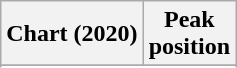<table class="wikitable sortable plainrowheaders" style="text-align:center">
<tr>
<th scope="col">Chart (2020)</th>
<th scope="col">Peak<br>position</th>
</tr>
<tr>
</tr>
<tr>
</tr>
<tr>
</tr>
<tr>
</tr>
</table>
